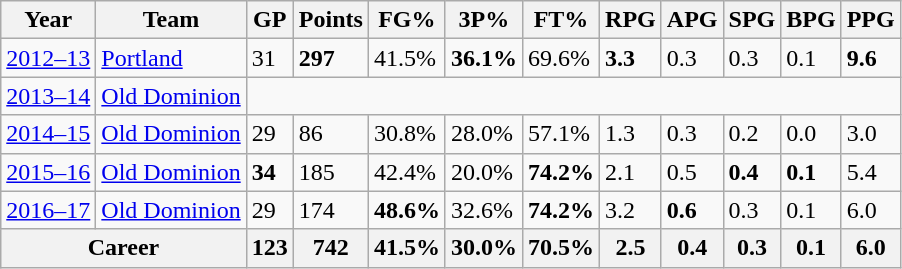<table class="wikitable">
<tr>
<th>Year</th>
<th>Team</th>
<th>GP</th>
<th>Points</th>
<th>FG%</th>
<th>3P%</th>
<th>FT%</th>
<th>RPG</th>
<th>APG</th>
<th>SPG</th>
<th>BPG</th>
<th>PPG</th>
</tr>
<tr>
<td><a href='#'>2012–13</a></td>
<td><a href='#'>Portland</a></td>
<td>31</td>
<td><strong>297</strong></td>
<td>41.5%</td>
<td><strong>36.1%</strong></td>
<td>69.6%</td>
<td><strong>3.3</strong></td>
<td>0.3</td>
<td>0.3</td>
<td>0.1</td>
<td><strong>9.6</strong></td>
</tr>
<tr>
<td><a href='#'>2013–14</a></td>
<td><a href='#'>Old Dominion</a></td>
<td colspan="10"></td>
</tr>
<tr>
<td><a href='#'>2014–15</a></td>
<td><a href='#'>Old Dominion</a></td>
<td>29</td>
<td>86</td>
<td>30.8%</td>
<td>28.0%</td>
<td>57.1%</td>
<td>1.3</td>
<td>0.3</td>
<td>0.2</td>
<td>0.0</td>
<td>3.0</td>
</tr>
<tr>
<td><a href='#'>2015–16</a></td>
<td><a href='#'>Old Dominion</a></td>
<td><strong>34</strong></td>
<td>185</td>
<td>42.4%</td>
<td>20.0%</td>
<td><strong>74.2%</strong></td>
<td>2.1</td>
<td>0.5</td>
<td><strong>0.4</strong></td>
<td><strong>0.1</strong></td>
<td>5.4</td>
</tr>
<tr>
<td><a href='#'>2016–17</a></td>
<td><a href='#'>Old Dominion</a></td>
<td>29</td>
<td>174</td>
<td><strong>48.6%</strong></td>
<td>32.6%</td>
<td><strong>74.2%</strong></td>
<td>3.2</td>
<td><strong>0.6</strong></td>
<td>0.3</td>
<td>0.1</td>
<td>6.0</td>
</tr>
<tr>
<th colspan="2">Career</th>
<th>123</th>
<th>742</th>
<th>41.5%</th>
<th>30.0%</th>
<th>70.5%</th>
<th>2.5</th>
<th>0.4</th>
<th>0.3</th>
<th>0.1</th>
<th>6.0</th>
</tr>
</table>
